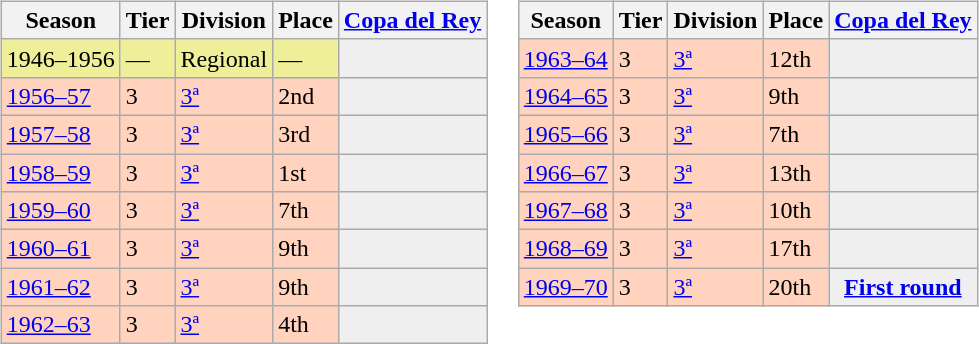<table>
<tr>
<td valign="top" width=0%><br><table class="wikitable">
<tr style="background:#f0f6fa;">
<th>Season</th>
<th>Tier</th>
<th>Division</th>
<th>Place</th>
<th><a href='#'>Copa del Rey</a></th>
</tr>
<tr>
<td style="background:#EFEF99;">1946–1956</td>
<td style="background:#EFEF99;">—</td>
<td style="background:#EFEF99;">Regional</td>
<td style="background:#EFEF99;">—</td>
<th style="background:#efefef;"></th>
</tr>
<tr>
<td style="background:#FFD3BD;"><a href='#'>1956–57</a></td>
<td style="background:#FFD3BD;">3</td>
<td style="background:#FFD3BD;"><a href='#'>3ª</a></td>
<td style="background:#FFD3BD;">2nd</td>
<th style="background:#efefef;"></th>
</tr>
<tr>
<td style="background:#FFD3BD;"><a href='#'>1957–58</a></td>
<td style="background:#FFD3BD;">3</td>
<td style="background:#FFD3BD;"><a href='#'>3ª</a></td>
<td style="background:#FFD3BD;">3rd</td>
<th style="background:#efefef;"></th>
</tr>
<tr>
<td style="background:#FFD3BD;"><a href='#'>1958–59</a></td>
<td style="background:#FFD3BD;">3</td>
<td style="background:#FFD3BD;"><a href='#'>3ª</a></td>
<td style="background:#FFD3BD;">1st</td>
<th style="background:#efefef;"></th>
</tr>
<tr>
<td style="background:#FFD3BD;"><a href='#'>1959–60</a></td>
<td style="background:#FFD3BD;">3</td>
<td style="background:#FFD3BD;"><a href='#'>3ª</a></td>
<td style="background:#FFD3BD;">7th</td>
<th style="background:#efefef;"></th>
</tr>
<tr>
<td style="background:#FFD3BD;"><a href='#'>1960–61</a></td>
<td style="background:#FFD3BD;">3</td>
<td style="background:#FFD3BD;"><a href='#'>3ª</a></td>
<td style="background:#FFD3BD;">9th</td>
<th style="background:#efefef;"></th>
</tr>
<tr>
<td style="background:#FFD3BD;"><a href='#'>1961–62</a></td>
<td style="background:#FFD3BD;">3</td>
<td style="background:#FFD3BD;"><a href='#'>3ª</a></td>
<td style="background:#FFD3BD;">9th</td>
<th style="background:#efefef;"></th>
</tr>
<tr>
<td style="background:#FFD3BD;"><a href='#'>1962–63</a></td>
<td style="background:#FFD3BD;">3</td>
<td style="background:#FFD3BD;"><a href='#'>3ª</a></td>
<td style="background:#FFD3BD;">4th</td>
<th style="background:#efefef;"></th>
</tr>
</table>
</td>
<td valign="top" width=0%><br><table class="wikitable">
<tr style="background:#f0f6fa;">
<th>Season</th>
<th>Tier</th>
<th>Division</th>
<th>Place</th>
<th><a href='#'>Copa del Rey</a></th>
</tr>
<tr>
<td style="background:#FFD3BD;"><a href='#'>1963–64</a></td>
<td style="background:#FFD3BD;">3</td>
<td style="background:#FFD3BD;"><a href='#'>3ª</a></td>
<td style="background:#FFD3BD;">12th</td>
<th style="background:#efefef;"></th>
</tr>
<tr>
<td style="background:#FFD3BD;"><a href='#'>1964–65</a></td>
<td style="background:#FFD3BD;">3</td>
<td style="background:#FFD3BD;"><a href='#'>3ª</a></td>
<td style="background:#FFD3BD;">9th</td>
<th style="background:#efefef;"></th>
</tr>
<tr>
<td style="background:#FFD3BD;"><a href='#'>1965–66</a></td>
<td style="background:#FFD3BD;">3</td>
<td style="background:#FFD3BD;"><a href='#'>3ª</a></td>
<td style="background:#FFD3BD;">7th</td>
<th style="background:#efefef;"></th>
</tr>
<tr>
<td style="background:#FFD3BD;"><a href='#'>1966–67</a></td>
<td style="background:#FFD3BD;">3</td>
<td style="background:#FFD3BD;"><a href='#'>3ª</a></td>
<td style="background:#FFD3BD;">13th</td>
<th style="background:#efefef;"></th>
</tr>
<tr>
<td style="background:#FFD3BD;"><a href='#'>1967–68</a></td>
<td style="background:#FFD3BD;">3</td>
<td style="background:#FFD3BD;"><a href='#'>3ª</a></td>
<td style="background:#FFD3BD;">10th</td>
<th style="background:#efefef;"></th>
</tr>
<tr>
<td style="background:#FFD3BD;"><a href='#'>1968–69</a></td>
<td style="background:#FFD3BD;">3</td>
<td style="background:#FFD3BD;"><a href='#'>3ª</a></td>
<td style="background:#FFD3BD;">17th</td>
<th style="background:#efefef;"></th>
</tr>
<tr>
<td style="background:#FFD3BD;"><a href='#'>1969–70</a></td>
<td style="background:#FFD3BD;">3</td>
<td style="background:#FFD3BD;"><a href='#'>3ª</a></td>
<td style="background:#FFD3BD;">20th</td>
<th style="background:#efefef;"><a href='#'>First round</a></th>
</tr>
</table>
</td>
</tr>
</table>
